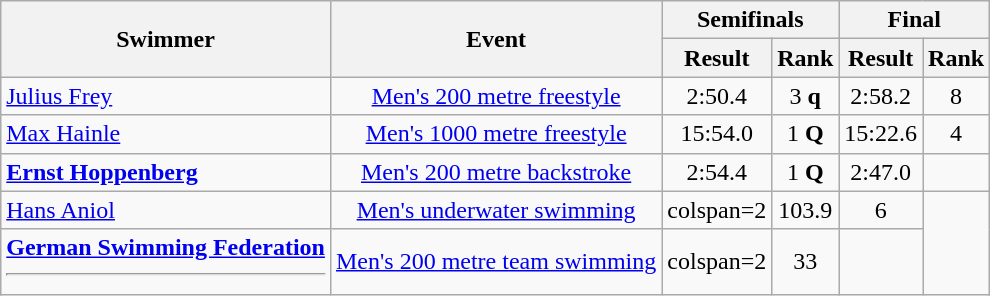<table class=wikitable>
<tr>
<th rowspan=2>Swimmer</th>
<th rowspan=2>Event</th>
<th colspan=2>Semifinals</th>
<th colspan=2>Final</th>
</tr>
<tr>
<th>Result</th>
<th>Rank</th>
<th>Result</th>
<th>Rank</th>
</tr>
<tr align=center>
<td align=left><a href='#'>Julius Frey</a></td>
<td><a href='#'>Men's 200 metre freestyle</a></td>
<td>2:50.4</td>
<td>3 <strong>q</strong></td>
<td>2:58.2</td>
<td>8</td>
</tr>
<tr align=center>
<td align=left><a href='#'>Max Hainle</a></td>
<td><a href='#'>Men's 1000 metre freestyle</a></td>
<td>15:54.0</td>
<td>1 <strong>Q</strong></td>
<td>15:22.6</td>
<td>4</td>
</tr>
<tr align=center>
<td align=left><strong><a href='#'>Ernst Hoppenberg</a></strong></td>
<td><a href='#'>Men's 200 metre backstroke</a></td>
<td>2:54.4</td>
<td>1 <strong>Q</strong></td>
<td>2:47.0</td>
<td></td>
</tr>
<tr align=center>
<td align=left><a href='#'>Hans Aniol</a></td>
<td><a href='#'>Men's underwater swimming</a></td>
<td>colspan=2 </td>
<td>103.9</td>
<td>6</td>
</tr>
<tr align=center>
<td align=left><strong><a href='#'>German Swimming Federation</a> <hr> </strong></td>
<td><a href='#'>Men's 200 metre team swimming</a></td>
<td>colspan=2 </td>
<td>33</td>
<td></td>
</tr>
</table>
